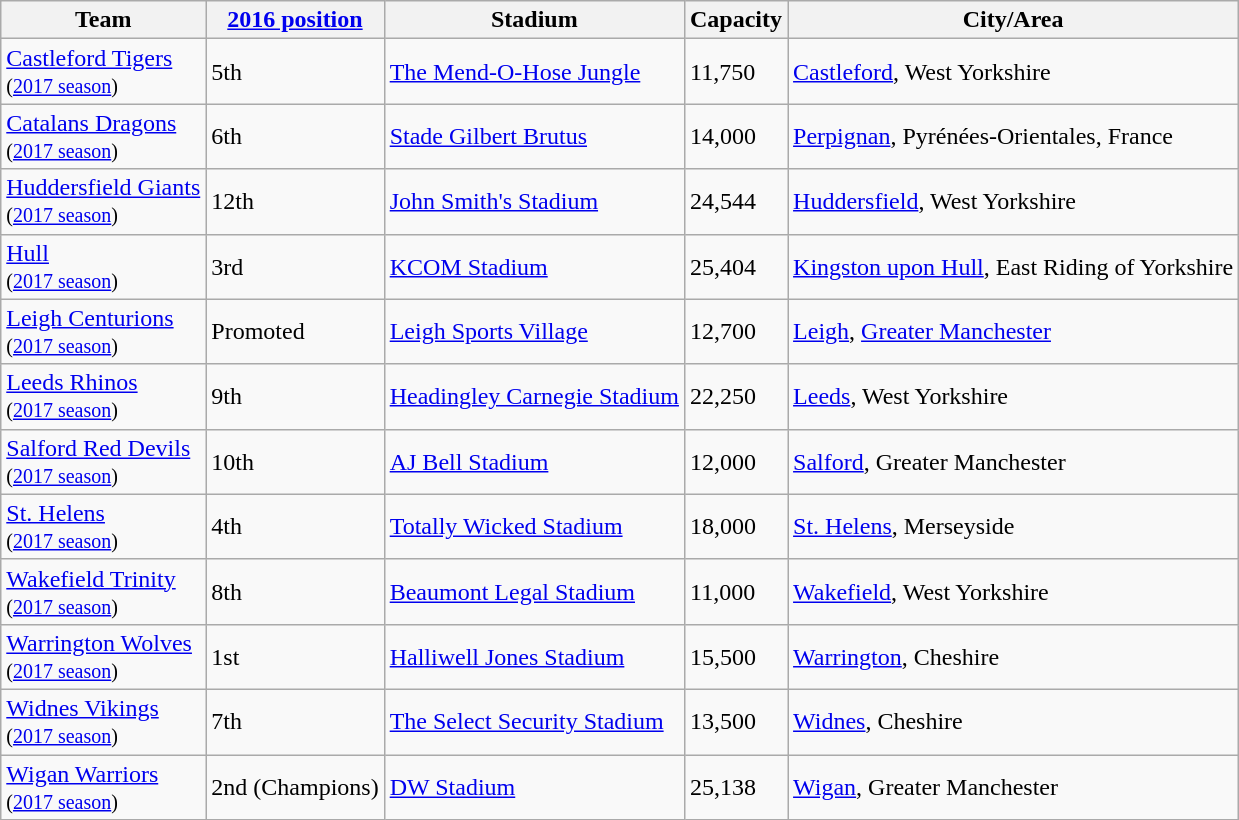<table style="width:550;" class="wikitable sortable">
<tr>
<th>Team</th>
<th><a href='#'>2016 position</a></th>
<th>Stadium</th>
<th>Capacity</th>
<th>City/Area</th>
</tr>
<tr>
<td> <a href='#'>Castleford Tigers</a><br><small>(<a href='#'>2017 season</a>)</small></td>
<td>5th</td>
<td><a href='#'>The Mend-O-Hose Jungle</a></td>
<td>11,750</td>
<td><a href='#'>Castleford</a>, West Yorkshire</td>
</tr>
<tr>
<td> <a href='#'>Catalans Dragons</a><br><small>(<a href='#'>2017 season</a>)</small></td>
<td>6th</td>
<td><a href='#'>Stade Gilbert Brutus</a></td>
<td>14,000</td>
<td><a href='#'>Perpignan</a>, Pyrénées-Orientales, France</td>
</tr>
<tr>
<td> <a href='#'>Huddersfield Giants</a><br><small>(<a href='#'>2017 season</a>)</small></td>
<td>12th</td>
<td><a href='#'>John Smith's Stadium</a></td>
<td>24,544</td>
<td><a href='#'>Huddersfield</a>, West Yorkshire</td>
</tr>
<tr>
<td> <a href='#'>Hull</a><br><small>(<a href='#'>2017 season</a>)</small></td>
<td>3rd</td>
<td><a href='#'>KCOM Stadium</a></td>
<td>25,404</td>
<td><a href='#'>Kingston upon Hull</a>, East Riding of Yorkshire</td>
</tr>
<tr>
<td> <a href='#'>Leigh Centurions</a><br><small>(<a href='#'>2017 season</a>)</small></td>
<td>Promoted</td>
<td><a href='#'>Leigh Sports Village</a></td>
<td>12,700</td>
<td><a href='#'>Leigh</a>, <a href='#'>Greater Manchester</a></td>
</tr>
<tr>
<td> <a href='#'>Leeds Rhinos</a><br><small>(<a href='#'>2017 season</a>)</small></td>
<td>9th</td>
<td><a href='#'>Headingley Carnegie Stadium</a></td>
<td>22,250</td>
<td><a href='#'>Leeds</a>, West Yorkshire</td>
</tr>
<tr>
<td> <a href='#'>Salford Red Devils</a><br><small>(<a href='#'>2017 season</a>)</small></td>
<td>10th</td>
<td><a href='#'>AJ Bell Stadium</a></td>
<td>12,000</td>
<td><a href='#'>Salford</a>, Greater Manchester</td>
</tr>
<tr>
<td> <a href='#'>St. Helens</a><br><small>(<a href='#'>2017 season</a>)</small></td>
<td>4th</td>
<td><a href='#'>Totally Wicked Stadium</a></td>
<td>18,000</td>
<td><a href='#'>St. Helens</a>, Merseyside</td>
</tr>
<tr>
<td> <a href='#'>Wakefield Trinity</a><br><small>(<a href='#'>2017 season</a>)</small></td>
<td>8th</td>
<td><a href='#'>Beaumont Legal Stadium</a></td>
<td>11,000</td>
<td><a href='#'>Wakefield</a>, West Yorkshire</td>
</tr>
<tr>
<td> <a href='#'>Warrington Wolves</a><br><small>(<a href='#'>2017 season</a>)</small></td>
<td>1st</td>
<td><a href='#'>Halliwell Jones Stadium</a></td>
<td>15,500</td>
<td><a href='#'>Warrington</a>, Cheshire</td>
</tr>
<tr>
<td> <a href='#'>Widnes Vikings</a><br><small>(<a href='#'>2017 season</a>)</small></td>
<td>7th</td>
<td><a href='#'>The Select Security Stadium</a></td>
<td>13,500</td>
<td><a href='#'>Widnes</a>, Cheshire</td>
</tr>
<tr>
<td> <a href='#'>Wigan Warriors</a><br><small>(<a href='#'>2017 season</a>)</small></td>
<td>2nd (Champions)</td>
<td><a href='#'>DW Stadium</a></td>
<td>25,138</td>
<td><a href='#'>Wigan</a>, Greater Manchester</td>
</tr>
</table>
